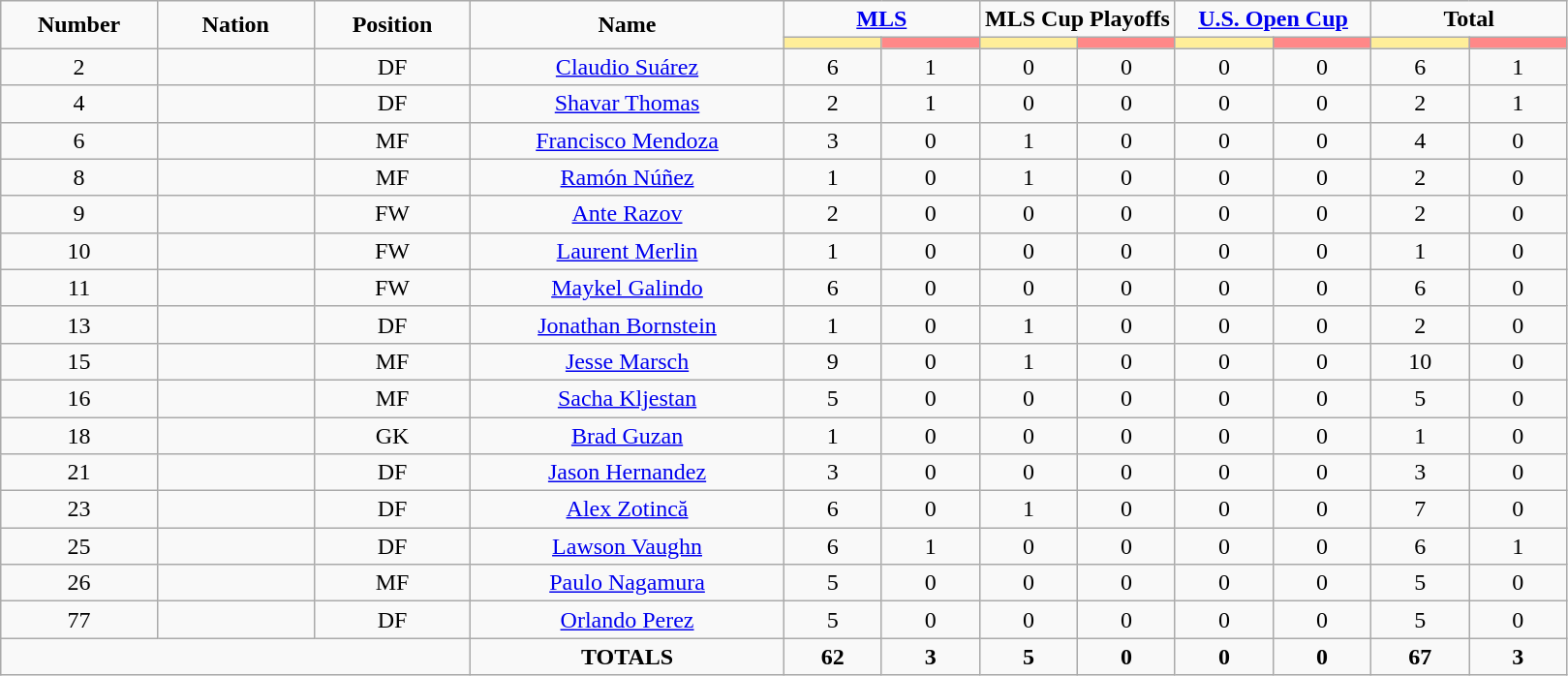<table class="wikitable" style="font-size: 100%; text-align: center;">
<tr>
<td rowspan="2" width="10%" align="center"><strong>Number</strong></td>
<td rowspan="2" width="10%" align="center"><strong>Nation</strong></td>
<td rowspan="2" width="10%" align="center"><strong>Position</strong></td>
<td rowspan="2" width="20%" align="center"><strong>Name</strong></td>
<td colspan="2" align="center"><strong><a href='#'>MLS</a></strong></td>
<td colspan="2" align="center"><strong>MLS Cup Playoffs</strong></td>
<td colspan="2" align="center"><strong><a href='#'>U.S. Open Cup</a></strong></td>
<td colspan="2" align="center"><strong>Total</strong></td>
</tr>
<tr>
<th width=60 style="background: #FFEE99"></th>
<th width=60 style="background: #FF8888"></th>
<th width=60 style="background: #FFEE99"></th>
<th width=60 style="background: #FF8888"></th>
<th width=60 style="background: #FFEE99"></th>
<th width=60 style="background: #FF8888"></th>
<th width=60 style="background: #FFEE99"></th>
<th width=60 style="background: #FF8888"></th>
</tr>
<tr>
<td>2</td>
<td></td>
<td>DF</td>
<td><a href='#'>Claudio Suárez</a></td>
<td>6</td>
<td>1</td>
<td>0</td>
<td>0</td>
<td>0</td>
<td>0</td>
<td>6</td>
<td>1</td>
</tr>
<tr>
<td>4</td>
<td></td>
<td>DF</td>
<td><a href='#'>Shavar Thomas</a></td>
<td>2</td>
<td>1</td>
<td>0</td>
<td>0</td>
<td>0</td>
<td>0</td>
<td>2</td>
<td>1</td>
</tr>
<tr>
<td>6</td>
<td></td>
<td>MF</td>
<td><a href='#'>Francisco Mendoza</a></td>
<td>3</td>
<td>0</td>
<td>1</td>
<td>0</td>
<td>0</td>
<td>0</td>
<td>4</td>
<td>0</td>
</tr>
<tr>
<td>8</td>
<td></td>
<td>MF</td>
<td><a href='#'>Ramón Núñez</a></td>
<td>1</td>
<td>0</td>
<td>1</td>
<td>0</td>
<td>0</td>
<td>0</td>
<td>2</td>
<td>0</td>
</tr>
<tr>
<td>9</td>
<td></td>
<td>FW</td>
<td><a href='#'>Ante Razov</a></td>
<td>2</td>
<td>0</td>
<td>0</td>
<td>0</td>
<td>0</td>
<td>0</td>
<td>2</td>
<td>0</td>
</tr>
<tr>
<td>10</td>
<td></td>
<td>FW</td>
<td><a href='#'>Laurent Merlin</a></td>
<td>1</td>
<td>0</td>
<td>0</td>
<td>0</td>
<td>0</td>
<td>0</td>
<td>1</td>
<td>0</td>
</tr>
<tr>
<td>11</td>
<td></td>
<td>FW</td>
<td><a href='#'>Maykel Galindo</a></td>
<td>6</td>
<td>0</td>
<td>0</td>
<td>0</td>
<td>0</td>
<td>0</td>
<td>6</td>
<td>0</td>
</tr>
<tr>
<td>13</td>
<td></td>
<td>DF</td>
<td><a href='#'>Jonathan Bornstein</a></td>
<td>1</td>
<td>0</td>
<td>1</td>
<td>0</td>
<td>0</td>
<td>0</td>
<td>2</td>
<td>0</td>
</tr>
<tr>
<td>15</td>
<td></td>
<td>MF</td>
<td><a href='#'>Jesse Marsch</a></td>
<td>9</td>
<td>0</td>
<td>1</td>
<td>0</td>
<td>0</td>
<td>0</td>
<td>10</td>
<td>0</td>
</tr>
<tr>
<td>16</td>
<td></td>
<td>MF</td>
<td><a href='#'>Sacha Kljestan</a></td>
<td>5</td>
<td>0</td>
<td>0</td>
<td>0</td>
<td>0</td>
<td>0</td>
<td>5</td>
<td>0</td>
</tr>
<tr>
<td>18</td>
<td></td>
<td>GK</td>
<td><a href='#'>Brad Guzan</a></td>
<td>1</td>
<td>0</td>
<td>0</td>
<td>0</td>
<td>0</td>
<td>0</td>
<td>1</td>
<td>0</td>
</tr>
<tr>
<td>21</td>
<td></td>
<td>DF</td>
<td><a href='#'>Jason Hernandez</a></td>
<td>3</td>
<td>0</td>
<td>0</td>
<td>0</td>
<td>0</td>
<td>0</td>
<td>3</td>
<td>0</td>
</tr>
<tr>
<td>23</td>
<td></td>
<td>DF</td>
<td><a href='#'>Alex Zotincă</a></td>
<td>6</td>
<td>0</td>
<td>1</td>
<td>0</td>
<td>0</td>
<td>0</td>
<td>7</td>
<td>0</td>
</tr>
<tr>
<td>25</td>
<td></td>
<td>DF</td>
<td><a href='#'>Lawson Vaughn</a></td>
<td>6</td>
<td>1</td>
<td>0</td>
<td>0</td>
<td>0</td>
<td>0</td>
<td>6</td>
<td>1</td>
</tr>
<tr>
<td>26</td>
<td></td>
<td>MF</td>
<td><a href='#'>Paulo Nagamura</a></td>
<td>5</td>
<td>0</td>
<td>0</td>
<td>0</td>
<td>0</td>
<td>0</td>
<td>5</td>
<td>0</td>
</tr>
<tr>
<td>77</td>
<td></td>
<td>DF</td>
<td><a href='#'>Orlando Perez</a></td>
<td>5</td>
<td>0</td>
<td>0</td>
<td>0</td>
<td>0</td>
<td>0</td>
<td>5</td>
<td>0</td>
</tr>
<tr>
<td colspan="3"></td>
<td><strong>TOTALS</strong></td>
<td><strong>62</strong></td>
<td><strong>3</strong></td>
<td><strong>5</strong></td>
<td><strong>0</strong></td>
<td><strong>0</strong></td>
<td><strong>0</strong></td>
<td><strong>67</strong></td>
<td><strong>3</strong></td>
</tr>
</table>
